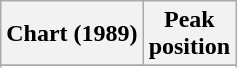<table class="wikitable sortable">
<tr>
<th align="left">Chart (1989)</th>
<th align="center">Peak<br>position</th>
</tr>
<tr>
</tr>
<tr>
</tr>
</table>
